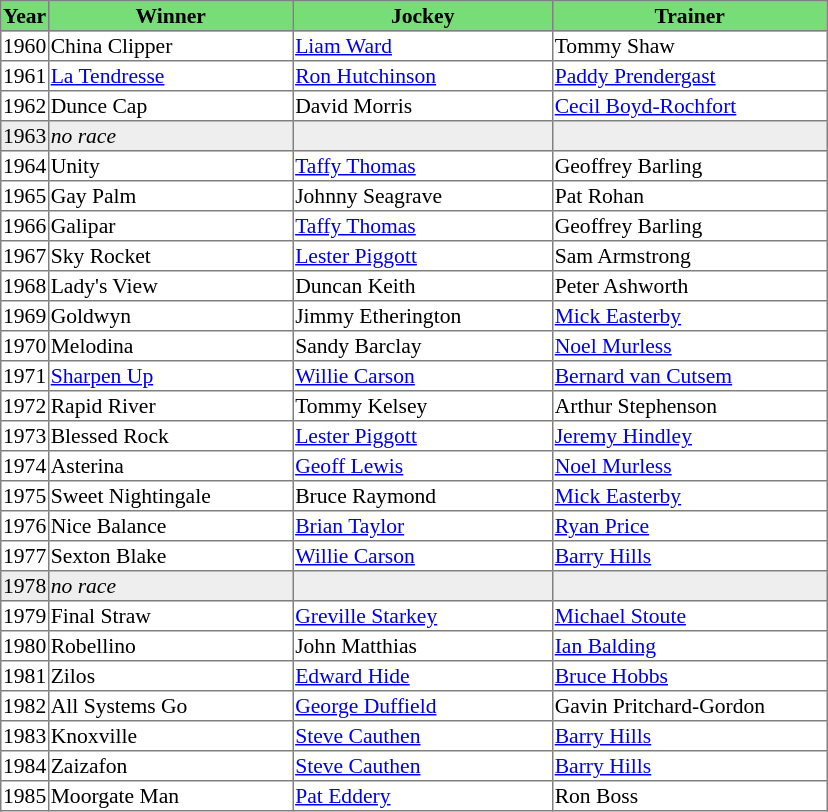<table class = "sortable" | border="1" style="border-collapse: collapse; font-size:90%">
<tr bgcolor="#77dd77" align="center">
<th>Year</th>
<th>Winner</th>
<th>Jockey</th>
<th>Trainer</th>
</tr>
<tr>
<td>1960</td>
<td width=160px>China Clipper</td>
<td width=170px><a href='#'>Liam Ward</a></td>
<td width=180px>Tommy Shaw</td>
</tr>
<tr>
<td>1961</td>
<td><a href='#'>La Tendresse</a></td>
<td><a href='#'>Ron Hutchinson</a></td>
<td><a href='#'>Paddy Prendergast</a></td>
</tr>
<tr>
<td>1962</td>
<td>Dunce Cap</td>
<td>David Morris</td>
<td><a href='#'>Cecil Boyd-Rochfort</a></td>
</tr>
<tr bgcolor="#eeeeee">
<td>1963</td>
<td><em>no race</em></td>
<td></td>
<td></td>
</tr>
<tr>
<td>1964</td>
<td>Unity</td>
<td><a href='#'>Taffy Thomas</a></td>
<td>Geoffrey Barling</td>
</tr>
<tr>
<td>1965</td>
<td>Gay Palm</td>
<td>Johnny Seagrave</td>
<td>Pat Rohan</td>
</tr>
<tr>
<td>1966</td>
<td>Galipar</td>
<td><a href='#'>Taffy Thomas</a></td>
<td>Geoffrey Barling</td>
</tr>
<tr>
<td>1967</td>
<td>Sky Rocket</td>
<td><a href='#'>Lester Piggott</a></td>
<td>Sam Armstrong</td>
</tr>
<tr>
<td>1968</td>
<td>Lady's View</td>
<td>Duncan Keith</td>
<td>Peter Ashworth</td>
</tr>
<tr>
<td>1969</td>
<td>Goldwyn</td>
<td>Jimmy Etherington</td>
<td><a href='#'>Mick Easterby</a></td>
</tr>
<tr>
<td>1970</td>
<td>Melodina</td>
<td>Sandy Barclay</td>
<td><a href='#'>Noel Murless</a></td>
</tr>
<tr>
<td>1971</td>
<td><a href='#'>Sharpen Up</a></td>
<td><a href='#'>Willie Carson</a></td>
<td><a href='#'>Bernard van Cutsem</a></td>
</tr>
<tr>
<td>1972</td>
<td>Rapid River</td>
<td>Tommy Kelsey</td>
<td>Arthur Stephenson</td>
</tr>
<tr>
<td>1973</td>
<td>Blessed Rock</td>
<td><a href='#'>Lester Piggott</a></td>
<td><a href='#'>Jeremy Hindley</a></td>
</tr>
<tr>
<td>1974</td>
<td>Asterina</td>
<td><a href='#'>Geoff Lewis</a></td>
<td><a href='#'>Noel Murless</a></td>
</tr>
<tr>
<td>1975</td>
<td>Sweet Nightingale</td>
<td>Bruce Raymond</td>
<td><a href='#'>Mick Easterby</a></td>
</tr>
<tr>
<td>1976</td>
<td>Nice Balance</td>
<td><a href='#'>Brian Taylor</a></td>
<td><a href='#'>Ryan Price</a></td>
</tr>
<tr>
<td>1977</td>
<td>Sexton Blake</td>
<td><a href='#'>Willie Carson</a></td>
<td><a href='#'>Barry Hills</a></td>
</tr>
<tr bgcolor="#eeeeee">
<td>1978</td>
<td><em>no race</em></td>
<td></td>
<td></td>
</tr>
<tr>
<td>1979</td>
<td>Final Straw</td>
<td><a href='#'>Greville Starkey</a></td>
<td><a href='#'>Michael Stoute</a></td>
</tr>
<tr>
<td>1980</td>
<td>Robellino</td>
<td>John Matthias</td>
<td><a href='#'>Ian Balding</a></td>
</tr>
<tr>
<td>1981</td>
<td>Zilos</td>
<td><a href='#'>Edward Hide</a></td>
<td><a href='#'>Bruce Hobbs</a></td>
</tr>
<tr>
<td>1982</td>
<td>All Systems Go</td>
<td><a href='#'>George Duffield</a></td>
<td>Gavin Pritchard-Gordon</td>
</tr>
<tr>
<td>1983</td>
<td>Knoxville</td>
<td><a href='#'>Steve Cauthen</a></td>
<td><a href='#'>Barry Hills</a></td>
</tr>
<tr>
<td>1984</td>
<td>Zaizafon</td>
<td><a href='#'>Steve Cauthen</a></td>
<td><a href='#'>Barry Hills</a></td>
</tr>
<tr>
<td>1985</td>
<td>Moorgate Man</td>
<td><a href='#'>Pat Eddery</a></td>
<td>Ron Boss</td>
</tr>
</table>
